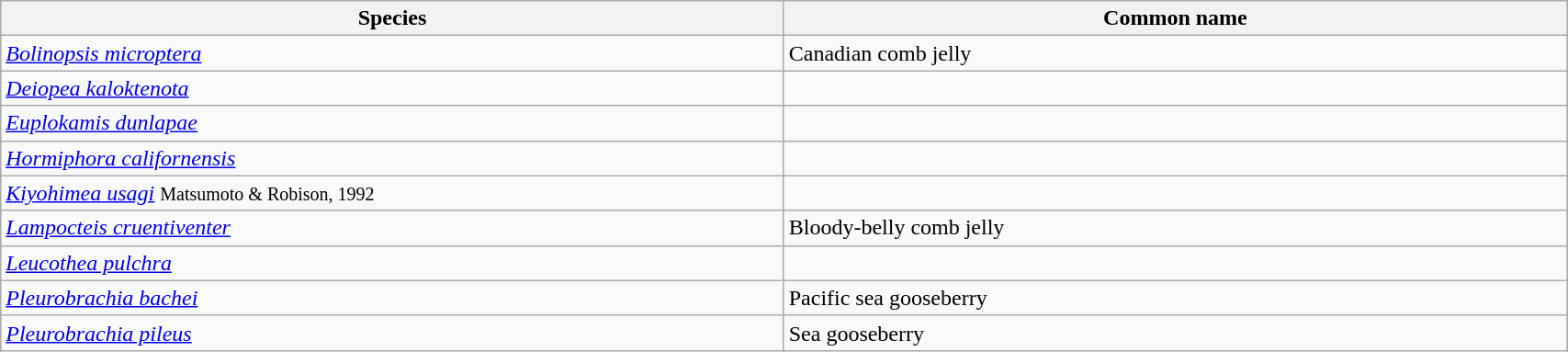<table width=90% class="wikitable">
<tr>
<th width=25%>Species</th>
<th width=25%>Common name</th>
</tr>
<tr>
<td><em><a href='#'>Bolinopsis microptera</a></em></td>
<td>Canadian comb jelly</td>
</tr>
<tr>
<td><em><a href='#'>Deiopea kaloktenota</a></em></td>
<td></td>
</tr>
<tr>
<td><em><a href='#'>Euplokamis dunlapae</a></em></td>
<td></td>
</tr>
<tr>
<td><em><a href='#'>Hormiphora californensis</a></em></td>
<td></td>
</tr>
<tr>
<td><em><a href='#'>Kiyohimea usagi</a></em> <small>Matsumoto & Robison, 1992 </small></td>
<td></td>
</tr>
<tr>
<td><em><a href='#'>Lampocteis cruentiventer</a></em></td>
<td>Bloody-belly comb jelly</td>
</tr>
<tr>
<td><em><a href='#'>Leucothea pulchra</a></em></td>
<td></td>
</tr>
<tr>
<td><em><a href='#'>Pleurobrachia bachei</a></em></td>
<td>Pacific sea gooseberry</td>
</tr>
<tr>
<td><em><a href='#'>Pleurobrachia pileus</a></em></td>
<td>Sea gooseberry</td>
</tr>
</table>
